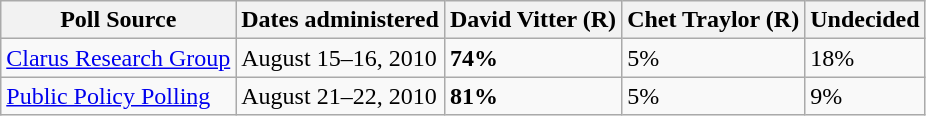<table class="wikitable">
<tr valign=bottom>
<th>Poll Source</th>
<th>Dates administered</th>
<th>David Vitter (R)</th>
<th>Chet Traylor (R)</th>
<th>Undecided</th>
</tr>
<tr>
<td><a href='#'>Clarus Research Group</a></td>
<td>August 15–16, 2010</td>
<td><strong>74%</strong></td>
<td>5%</td>
<td>18%</td>
</tr>
<tr>
<td><a href='#'>Public Policy Polling</a></td>
<td>August 21–22, 2010</td>
<td><strong>81%</strong></td>
<td>5%</td>
<td>9%</td>
</tr>
</table>
